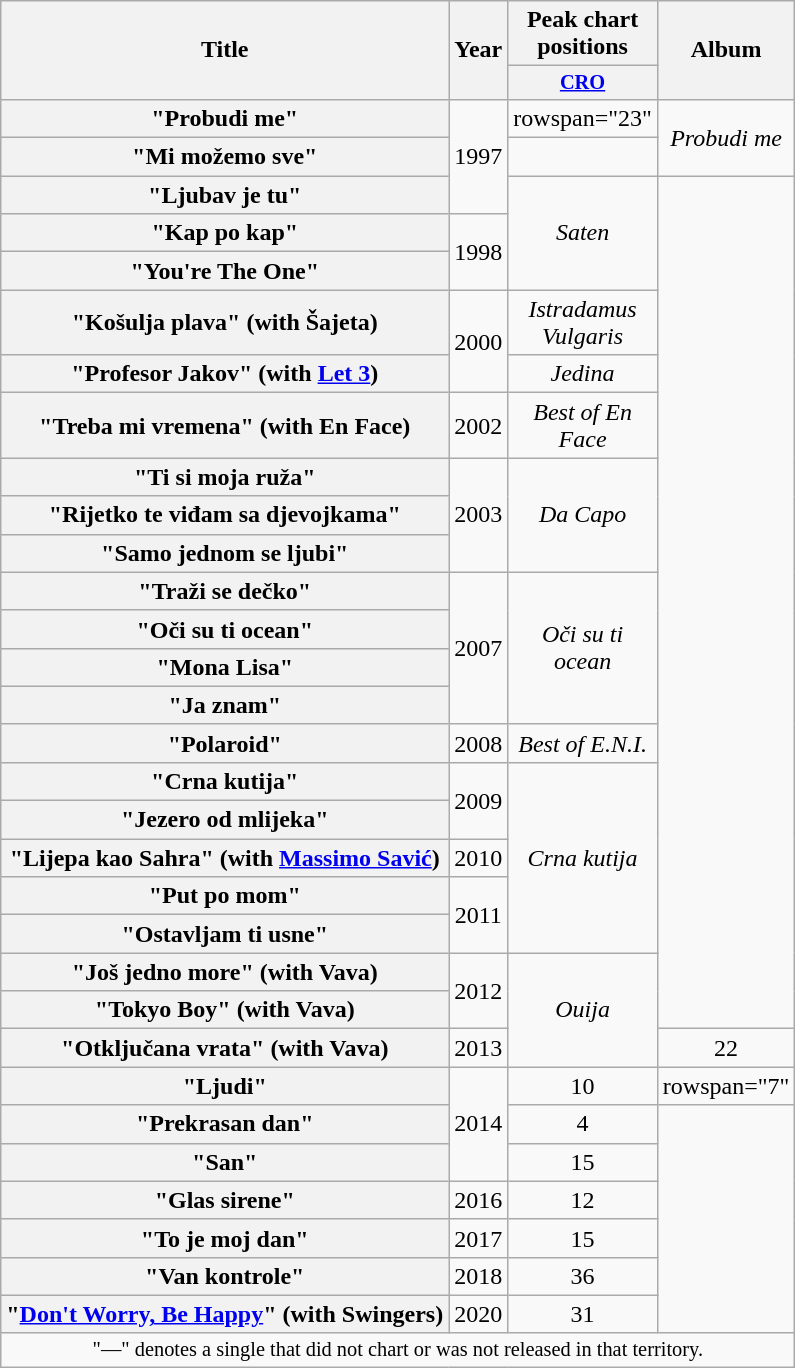<table class="wikitable plainrowheaders" style="text-align:center;">
<tr>
<th scope="col" rowspan="2">Title</th>
<th scope="col" rowspan="2">Year</th>
<th scope="col" colspan="1">Peak chart positions</th>
<th scope="col" rowspan="2">Album</th>
</tr>
<tr>
<th scope="col" style="width:3em; font-size:85%;"><a href='#'>CRO</a><br></th>
</tr>
<tr>
<th scope="row">"Probudi me"</th>
<td rowspan="3">1997</td>
<td>rowspan="23" </td>
<td rowspan="2"><em>Probudi me</em></td>
</tr>
<tr>
<th scope="row">"Mi možemo sve"</th>
</tr>
<tr>
<th scope="row">"Ljubav je tu"</th>
<td rowspan="3"><em>Saten</em></td>
</tr>
<tr>
<th scope="row">"Kap po kap"</th>
<td rowspan="2">1998</td>
</tr>
<tr>
<th scope="row">"You're The One"</th>
</tr>
<tr>
<th scope="row">"Košulja plava" <span>(with Šajeta)</span></th>
<td rowspan="2">2000</td>
<td><em>Istradamus Vulgaris</em></td>
</tr>
<tr>
<th scope="row">"Profesor Jakov" <span>(with <a href='#'>Let 3</a>)</span></th>
<td><em>Jedina</em></td>
</tr>
<tr>
<th scope="row">"Treba mi vremena" <span>(with En Face)</span></th>
<td>2002</td>
<td><em>Best of En Face</em></td>
</tr>
<tr>
<th scope="row">"Ti si moja ruža"</th>
<td rowspan="3">2003</td>
<td rowspan="3"><em>Da Capo</em></td>
</tr>
<tr>
<th scope="row">"Rijetko te viđam sa djevojkama"</th>
</tr>
<tr>
<th scope="row">"Samo jednom se ljubi"</th>
</tr>
<tr>
<th scope="row">"Traži se dečko"</th>
<td rowspan="4">2007</td>
<td rowspan="4"><em>Oči su ti ocean</em></td>
</tr>
<tr>
<th scope="row">"Oči su ti ocean"</th>
</tr>
<tr>
<th scope="row">"Mona Lisa"</th>
</tr>
<tr>
<th scope="row">"Ja znam"</th>
</tr>
<tr>
<th scope="row">"Polaroid"</th>
<td>2008</td>
<td><em>Best of E.N.I.</em></td>
</tr>
<tr>
<th scope="row">"Crna kutija"</th>
<td rowspan="2">2009</td>
<td rowspan="5"><em>Crna kutija</em></td>
</tr>
<tr>
<th scope="row">"Jezero od mlijeka"</th>
</tr>
<tr>
<th scope="row">"Lijepa kao Sahra" <span>(with <a href='#'>Massimo Savić</a>)</span></th>
<td>2010</td>
</tr>
<tr>
<th scope="row">"Put po mom"</th>
<td rowspan="2">2011</td>
</tr>
<tr>
<th scope="row">"Ostavljam ti usne"</th>
</tr>
<tr>
<th scope="row">"Još jedno more" <span>(with Vava)</span></th>
<td rowspan="2">2012</td>
<td rowspan="3"><em>Ouija</em></td>
</tr>
<tr>
<th scope="row">"Tokyo Boy" <span>(with Vava)</span></th>
</tr>
<tr>
<th scope="row">"Otključana vrata" <span>(with Vava)</span></th>
<td>2013</td>
<td>22</td>
</tr>
<tr>
<th scope="row">"Ljudi"</th>
<td rowspan="3">2014</td>
<td>10</td>
<td>rowspan="7" </td>
</tr>
<tr>
<th scope="row">"Prekrasan dan"</th>
<td>4</td>
</tr>
<tr>
<th scope="row">"San"</th>
<td>15</td>
</tr>
<tr>
<th scope="row">"Glas sirene"</th>
<td>2016</td>
<td>12</td>
</tr>
<tr>
<th scope="row">"To je moj dan"</th>
<td>2017</td>
<td>15</td>
</tr>
<tr>
<th scope="row">"Van kontrole"</th>
<td>2018</td>
<td>36</td>
</tr>
<tr>
<th scope="row">"<a href='#'>Don't Worry, Be Happy</a>" <span>(with Swingers)</span></th>
<td>2020</td>
<td>31</td>
</tr>
<tr>
<td colspan="20" style="text-align:center; font-size:85%;">"—" denotes a single that did not chart or was not released in that territory.</td>
</tr>
</table>
